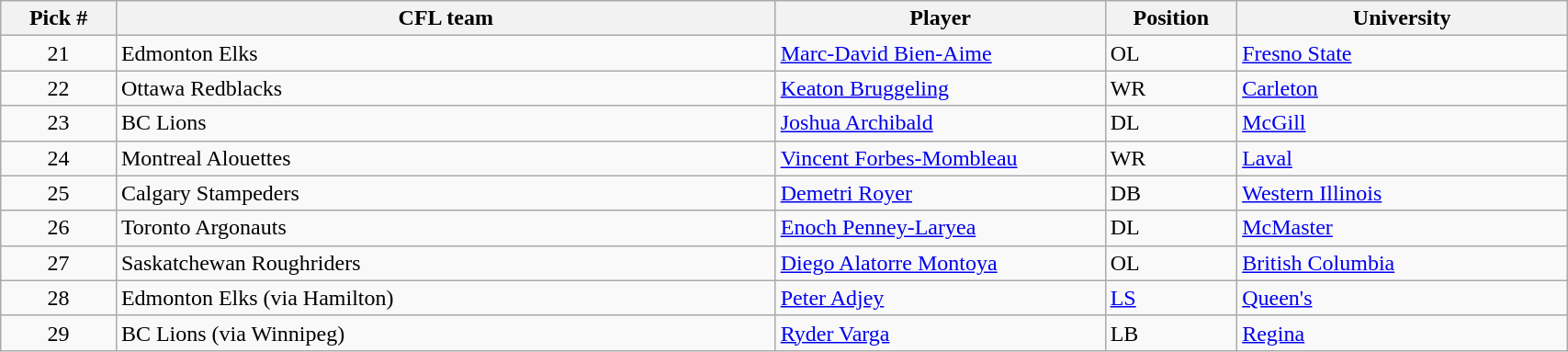<table class="wikitable" style="width: 90%">
<tr>
<th width=7%>Pick #</th>
<th width=40%>CFL team</th>
<th width=20%>Player</th>
<th width=8%>Position</th>
<th width=20%>University</th>
</tr>
<tr>
<td align=center>21</td>
<td>Edmonton Elks</td>
<td><a href='#'>Marc-David Bien-Aime</a></td>
<td>OL</td>
<td><a href='#'>Fresno State</a></td>
</tr>
<tr>
<td align=center>22</td>
<td>Ottawa Redblacks</td>
<td><a href='#'>Keaton Bruggeling</a></td>
<td>WR</td>
<td><a href='#'>Carleton</a></td>
</tr>
<tr>
<td align=center>23</td>
<td>BC Lions</td>
<td><a href='#'>Joshua Archibald</a></td>
<td>DL</td>
<td><a href='#'>McGill</a></td>
</tr>
<tr>
<td align=center>24</td>
<td>Montreal Alouettes</td>
<td><a href='#'>Vincent Forbes-Mombleau</a></td>
<td>WR</td>
<td><a href='#'>Laval</a></td>
</tr>
<tr>
<td align=center>25</td>
<td>Calgary Stampeders</td>
<td><a href='#'>Demetri Royer</a></td>
<td>DB</td>
<td><a href='#'>Western Illinois</a></td>
</tr>
<tr>
<td align=center>26</td>
<td>Toronto Argonauts</td>
<td><a href='#'>Enoch Penney-Laryea</a></td>
<td>DL</td>
<td><a href='#'>McMaster</a></td>
</tr>
<tr>
<td align=center>27</td>
<td>Saskatchewan Roughriders</td>
<td><a href='#'>Diego Alatorre Montoya</a></td>
<td>OL</td>
<td><a href='#'>British Columbia</a></td>
</tr>
<tr>
<td align=center>28</td>
<td>Edmonton Elks (via Hamilton)</td>
<td><a href='#'>Peter Adjey</a></td>
<td><a href='#'>LS</a></td>
<td><a href='#'>Queen's</a></td>
</tr>
<tr>
<td align=center>29</td>
<td>BC Lions (via Winnipeg)</td>
<td><a href='#'>Ryder Varga</a></td>
<td>LB</td>
<td><a href='#'>Regina</a></td>
</tr>
</table>
